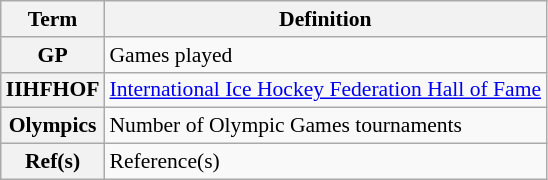<table class="wikitable" style="font-size:90%;">
<tr>
<th scope="col">Term</th>
<th scope="col">Definition</th>
</tr>
<tr>
<th scope="row">GP</th>
<td>Games played</td>
</tr>
<tr>
<th scope="row">IIHFHOF</th>
<td><a href='#'>International Ice Hockey Federation Hall of Fame</a></td>
</tr>
<tr>
<th scope="row">Olympics</th>
<td>Number of Olympic Games tournaments</td>
</tr>
<tr>
<th scope="row">Ref(s)</th>
<td>Reference(s)</td>
</tr>
</table>
